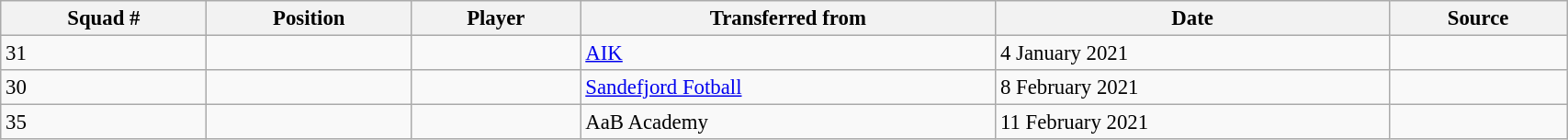<table class="wikitable sortable" style="width:90%; text-align:center; font-size:95%; text-align:left;">
<tr>
<th>Squad #</th>
<th>Position</th>
<th>Player</th>
<th>Transferred from</th>
<th>Date</th>
<th>Source</th>
</tr>
<tr>
<td>31</td>
<td></td>
<td></td>
<td> <a href='#'>AIK</a></td>
<td>4 January 2021</td>
<td></td>
</tr>
<tr>
<td>30</td>
<td></td>
<td></td>
<td> <a href='#'>Sandefjord Fotball</a></td>
<td>8 February 2021</td>
<td></td>
</tr>
<tr>
<td>35</td>
<td></td>
<td></td>
<td> AaB Academy</td>
<td>11 February 2021</td>
<td></td>
</tr>
</table>
